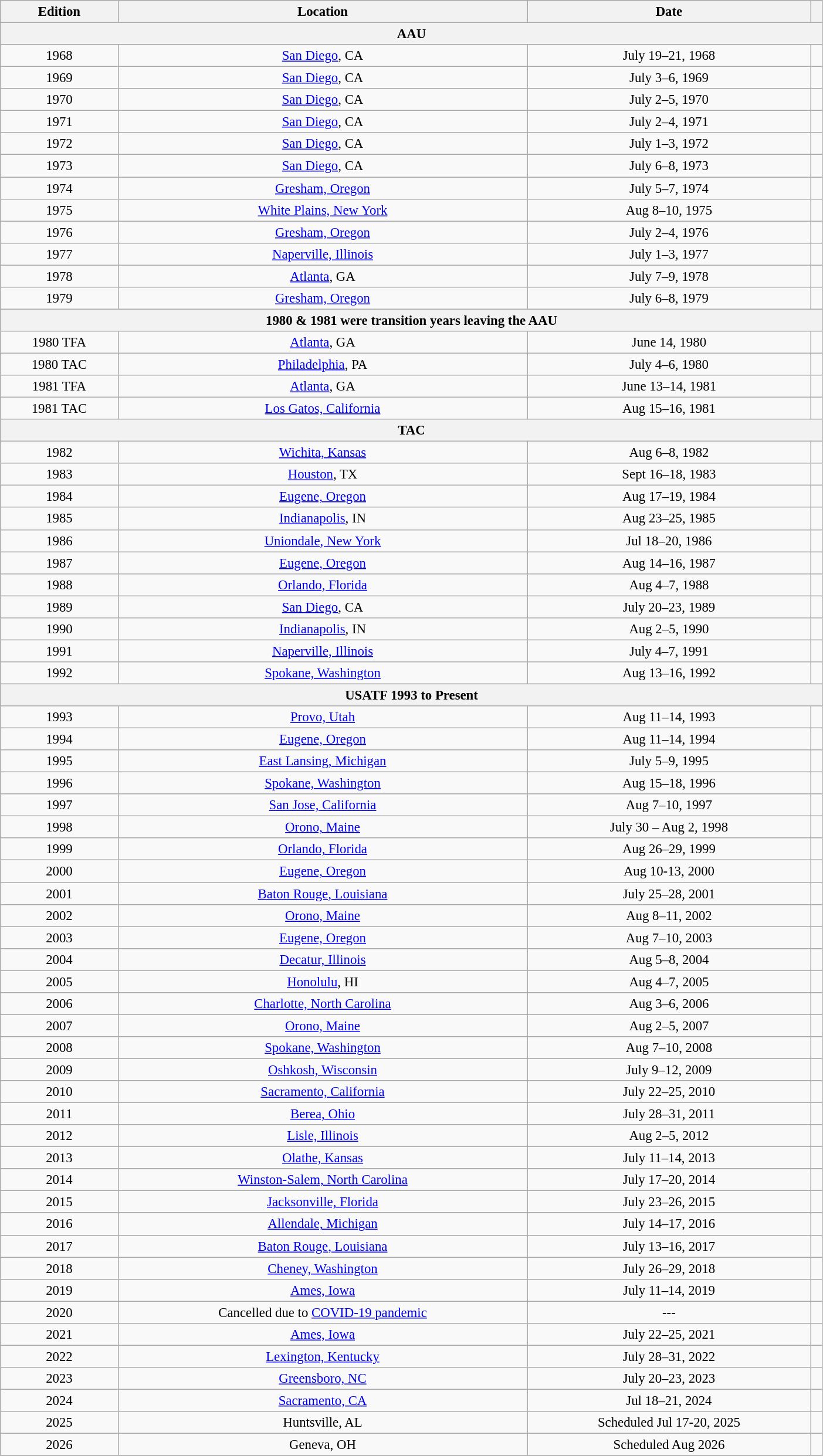<table class="wikitable" style="text-align:center; font-size:95%; width:74%;">
<tr>
<th>Edition</th>
<th>Location</th>
<th>Date</th>
<th></th>
</tr>
<tr>
<th colspan="4"><strong>AAU</strong></th>
</tr>
<tr>
<td>1968</td>
<td><a href='#'>San Diego</a>, CA</td>
<td>July 19–21, 1968</td>
<td></td>
</tr>
<tr>
<td>1969</td>
<td><a href='#'>San Diego</a>, CA</td>
<td>July 3–6, 1969</td>
<td></td>
</tr>
<tr>
<td>1970</td>
<td><a href='#'>San Diego</a>, CA</td>
<td>July 2–5, 1970</td>
<td></td>
</tr>
<tr>
<td>1971</td>
<td><a href='#'>San Diego</a>, CA</td>
<td>July 2–4, 1971</td>
<td></td>
</tr>
<tr>
<td>1972</td>
<td><a href='#'>San Diego</a>, CA</td>
<td>July 1–3, 1972</td>
<td></td>
</tr>
<tr>
<td>1973</td>
<td><a href='#'>San Diego</a>, CA</td>
<td>July 6–8, 1973</td>
<td></td>
</tr>
<tr>
<td>1974</td>
<td><a href='#'>Gresham, Oregon</a></td>
<td>July 5–7, 1974</td>
<td></td>
</tr>
<tr>
<td>1975</td>
<td><a href='#'>White Plains, New York</a></td>
<td>Aug 8–10, 1975</td>
<td></td>
</tr>
<tr>
<td>1976</td>
<td><a href='#'>Gresham, Oregon</a></td>
<td>July 2–4, 1976</td>
<td></td>
</tr>
<tr>
<td>1977</td>
<td><a href='#'>Naperville, Illinois</a></td>
<td>July 1–3, 1977</td>
<td></td>
</tr>
<tr>
<td>1978</td>
<td><a href='#'>Atlanta</a>, GA</td>
<td>July 7–9, 1978</td>
<td></td>
</tr>
<tr>
<td>1979</td>
<td><a href='#'>Gresham, Oregon</a></td>
<td>July 6–8, 1979</td>
<td></td>
</tr>
<tr>
<th colspan="4"><strong>1980 & 1981 were transition years leaving the AAU</strong></th>
</tr>
<tr>
<td>1980 TFA</td>
<td><a href='#'>Atlanta</a>, GA</td>
<td>June 14, 1980</td>
<td></td>
</tr>
<tr>
<td>1980 TAC</td>
<td><a href='#'>Philadelphia</a>, PA</td>
<td>July 4–6, 1980</td>
<td></td>
</tr>
<tr>
<td>1981 TFA</td>
<td><a href='#'>Atlanta</a>, GA</td>
<td>June 13–14, 1981</td>
<td></td>
</tr>
<tr>
<td>1981 TAC</td>
<td><a href='#'>Los Gatos, California</a></td>
<td>Aug 15–16, 1981</td>
<td></td>
</tr>
<tr>
<th colspan="4"><strong>TAC</strong></th>
</tr>
<tr>
<td>1982</td>
<td><a href='#'>Wichita, Kansas</a></td>
<td>Aug 6–8, 1982</td>
<td></td>
</tr>
<tr>
<td>1983</td>
<td><a href='#'>Houston</a>, TX</td>
<td>Sept 16–18, 1983</td>
<td></td>
</tr>
<tr>
<td>1984</td>
<td><a href='#'>Eugene, Oregon</a></td>
<td>Aug 17–19, 1984</td>
<td></td>
</tr>
<tr>
<td>1985</td>
<td><a href='#'>Indianapolis</a>, IN</td>
<td>Aug 23–25, 1985</td>
<td></td>
</tr>
<tr>
<td>1986</td>
<td><a href='#'>Uniondale, New York</a></td>
<td>Jul 18–20, 1986</td>
<td></td>
</tr>
<tr>
<td>1987</td>
<td><a href='#'>Eugene, Oregon</a></td>
<td>Aug 14–16, 1987</td>
<td></td>
</tr>
<tr>
<td>1988</td>
<td><a href='#'>Orlando, Florida</a></td>
<td>Aug 4–7, 1988</td>
<td></td>
</tr>
<tr>
<td>1989</td>
<td><a href='#'>San Diego</a>, CA</td>
<td>July 20–23, 1989</td>
<td></td>
</tr>
<tr>
<td>1990</td>
<td><a href='#'>Indianapolis</a>, IN</td>
<td>Aug 2–5, 1990</td>
<td></td>
</tr>
<tr>
<td>1991</td>
<td><a href='#'>Naperville, Illinois</a></td>
<td>July 4–7, 1991</td>
<td></td>
</tr>
<tr>
<td>1992</td>
<td><a href='#'>Spokane, Washington</a></td>
<td>Aug 13–16, 1992</td>
<td></td>
</tr>
<tr>
<th colspan="4"><strong>USATF 1993 to Present</strong></th>
</tr>
<tr>
<td>1993</td>
<td><a href='#'>Provo, Utah</a></td>
<td>Aug 11–14, 1993</td>
<td></td>
</tr>
<tr>
<td>1994</td>
<td><a href='#'>Eugene, Oregon</a></td>
<td>Aug 11–14, 1994</td>
<td></td>
</tr>
<tr>
<td>1995</td>
<td><a href='#'>East Lansing, Michigan</a></td>
<td>July 5–9, 1995</td>
<td></td>
</tr>
<tr>
<td>1996</td>
<td><a href='#'>Spokane, Washington</a></td>
<td>Aug 15–18, 1996</td>
<td></td>
</tr>
<tr>
<td>1997</td>
<td><a href='#'>San Jose, California</a></td>
<td>Aug 7–10, 1997</td>
<td></td>
</tr>
<tr>
<td>1998</td>
<td><a href='#'>Orono, Maine</a></td>
<td>July 30 – Aug 2, 1998</td>
<td></td>
</tr>
<tr>
<td>1999</td>
<td><a href='#'>Orlando, Florida</a></td>
<td>Aug 26–29, 1999</td>
<td></td>
</tr>
<tr>
<td>2000</td>
<td><a href='#'>Eugene, Oregon</a></td>
<td>Aug 10-13, 2000</td>
<td></td>
</tr>
<tr>
<td>2001</td>
<td><a href='#'>Baton Rouge, Louisiana</a></td>
<td>July 25–28, 2001</td>
<td></td>
</tr>
<tr>
<td>2002</td>
<td><a href='#'>Orono, Maine</a></td>
<td>Aug 8–11, 2002</td>
<td></td>
</tr>
<tr>
<td>2003</td>
<td><a href='#'>Eugene, Oregon</a></td>
<td>Aug 7–10, 2003</td>
<td></td>
</tr>
<tr>
<td>2004</td>
<td><a href='#'>Decatur, Illinois</a></td>
<td>Aug 5–8, 2004</td>
<td></td>
</tr>
<tr>
<td>2005</td>
<td><a href='#'>Honolulu</a>, HI</td>
<td>Aug 4–7, 2005</td>
<td></td>
</tr>
<tr>
<td>2006</td>
<td><a href='#'>Charlotte, North Carolina</a></td>
<td>Aug 3–6, 2006</td>
<td></td>
</tr>
<tr>
<td>2007</td>
<td><a href='#'>Orono, Maine</a></td>
<td>Aug 2–5, 2007</td>
<td></td>
</tr>
<tr>
<td>2008</td>
<td><a href='#'>Spokane, Washington</a></td>
<td>Aug 7–10, 2008</td>
<td></td>
</tr>
<tr>
<td>2009</td>
<td><a href='#'>Oshkosh, Wisconsin</a></td>
<td>July 9–12, 2009</td>
<td></td>
</tr>
<tr>
<td>2010</td>
<td><a href='#'>Sacramento, California</a></td>
<td>July 22–25, 2010</td>
<td></td>
</tr>
<tr>
<td>2011</td>
<td><a href='#'>Berea, Ohio</a></td>
<td>July 28–31, 2011</td>
<td></td>
</tr>
<tr>
<td>2012</td>
<td><a href='#'>Lisle, Illinois</a></td>
<td>Aug 2–5, 2012</td>
<td></td>
</tr>
<tr>
<td>2013</td>
<td><a href='#'>Olathe, Kansas</a></td>
<td>July 11–14, 2013</td>
<td></td>
</tr>
<tr>
<td>2014</td>
<td><a href='#'>Winston-Salem, North Carolina</a></td>
<td>July 17–20, 2014</td>
<td></td>
</tr>
<tr>
<td>2015</td>
<td><a href='#'>Jacksonville, Florida</a></td>
<td>July 23–26, 2015</td>
<td></td>
</tr>
<tr>
<td>2016</td>
<td><a href='#'>Allendale, Michigan</a></td>
<td>July 14–17, 2016</td>
<td></td>
</tr>
<tr>
<td>2017</td>
<td><a href='#'>Baton Rouge, Louisiana</a></td>
<td>July 13–16, 2017</td>
<td></td>
</tr>
<tr>
<td>2018</td>
<td><a href='#'>Cheney, Washington</a></td>
<td>July 26–29, 2018</td>
<td></td>
</tr>
<tr>
<td>2019</td>
<td><a href='#'>Ames, Iowa</a></td>
<td>July 11–14, 2019</td>
<td></td>
</tr>
<tr>
<td>2020</td>
<td>Cancelled due to <a href='#'>COVID-19 pandemic</a></td>
<td>---</td>
<td></td>
</tr>
<tr>
<td>2021</td>
<td><a href='#'>Ames, Iowa</a></td>
<td>July 22–25, 2021</td>
<td></td>
</tr>
<tr>
<td>2022</td>
<td><a href='#'>Lexington, Kentucky</a></td>
<td>July 28–31, 2022</td>
<td></td>
</tr>
<tr>
<td>2023</td>
<td><a href='#'>Greensboro, NC</a></td>
<td>July 20–23, 2023</td>
<td></td>
</tr>
<tr>
<td>2024</td>
<td><a href='#'>Sacramento, CA</a></td>
<td>Jul 18–21, 2024</td>
<td></td>
</tr>
<tr>
<td>2025</td>
<td>Huntsville, AL</td>
<td>Scheduled Jul 17-20, 2025</td>
<td></td>
</tr>
<tr>
<td>2026</td>
<td>Geneva, OH</td>
<td>Scheduled Aug 2026</td>
<td></td>
</tr>
<tr>
</tr>
</table>
